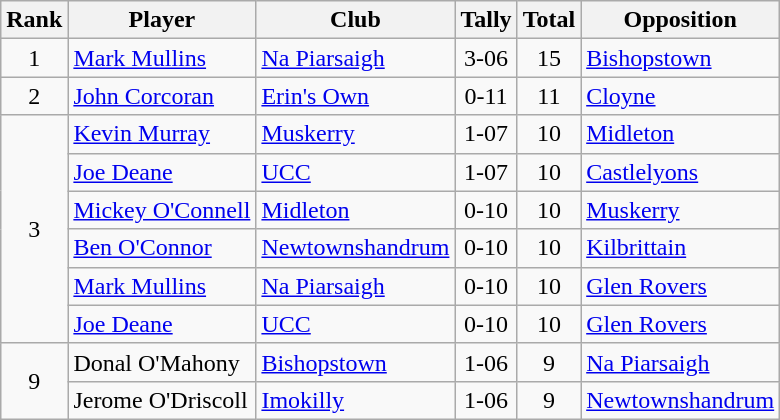<table class="wikitable">
<tr>
<th>Rank</th>
<th>Player</th>
<th>Club</th>
<th>Tally</th>
<th>Total</th>
<th>Opposition</th>
</tr>
<tr>
<td rowspan="1" style="text-align:center;">1</td>
<td><a href='#'>Mark Mullins</a></td>
<td><a href='#'>Na Piarsaigh</a></td>
<td align=center>3-06</td>
<td align=center>15</td>
<td><a href='#'>Bishopstown</a></td>
</tr>
<tr>
<td rowspan="1" style="text-align:center;">2</td>
<td><a href='#'>John Corcoran</a></td>
<td><a href='#'>Erin's Own</a></td>
<td align=center>0-11</td>
<td align=center>11</td>
<td><a href='#'>Cloyne</a></td>
</tr>
<tr>
<td rowspan="6" style="text-align:center;">3</td>
<td><a href='#'>Kevin Murray</a></td>
<td><a href='#'>Muskerry</a></td>
<td align=center>1-07</td>
<td align=center>10</td>
<td><a href='#'>Midleton</a></td>
</tr>
<tr>
<td><a href='#'>Joe Deane</a></td>
<td><a href='#'>UCC</a></td>
<td align=center>1-07</td>
<td align=center>10</td>
<td><a href='#'>Castlelyons</a></td>
</tr>
<tr>
<td><a href='#'>Mickey O'Connell</a></td>
<td><a href='#'>Midleton</a></td>
<td align=center>0-10</td>
<td align=center>10</td>
<td><a href='#'>Muskerry</a></td>
</tr>
<tr>
<td><a href='#'>Ben O'Connor</a></td>
<td><a href='#'>Newtownshandrum</a></td>
<td align=center>0-10</td>
<td align=center>10</td>
<td><a href='#'>Kilbrittain</a></td>
</tr>
<tr>
<td><a href='#'>Mark Mullins</a></td>
<td><a href='#'>Na Piarsaigh</a></td>
<td align=center>0-10</td>
<td align=center>10</td>
<td><a href='#'>Glen Rovers</a></td>
</tr>
<tr>
<td><a href='#'>Joe Deane</a></td>
<td><a href='#'>UCC</a></td>
<td align=center>0-10</td>
<td align=center>10</td>
<td><a href='#'>Glen Rovers</a></td>
</tr>
<tr>
<td rowspan="2" style="text-align:center;">9</td>
<td>Donal O'Mahony</td>
<td><a href='#'>Bishopstown</a></td>
<td align=center>1-06</td>
<td align=center>9</td>
<td><a href='#'>Na Piarsaigh</a></td>
</tr>
<tr>
<td>Jerome O'Driscoll</td>
<td><a href='#'>Imokilly</a></td>
<td align=center>1-06</td>
<td align=center>9</td>
<td><a href='#'>Newtownshandrum</a></td>
</tr>
</table>
